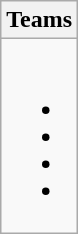<table class="wikitable">
<tr>
<th>Teams</th>
</tr>
<tr>
<td valign=top><br><ul><li></li><li></li><li></li><li></li></ul></td>
</tr>
</table>
